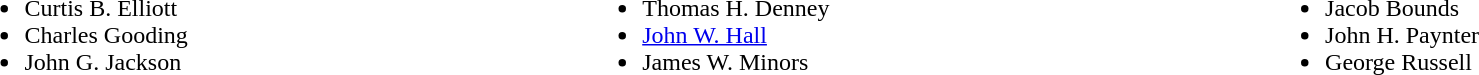<table width=100%>
<tr valign=top>
<td><br><ul><li>Curtis B. Elliott</li><li>Charles Gooding</li><li>John G. Jackson</li></ul></td>
<td><br><ul><li>Thomas H. Denney</li><li><a href='#'>John W. Hall</a></li><li>James W. Minors</li></ul></td>
<td><br><ul><li>Jacob Bounds</li><li>John H. Paynter</li><li>George Russell</li></ul></td>
</tr>
</table>
